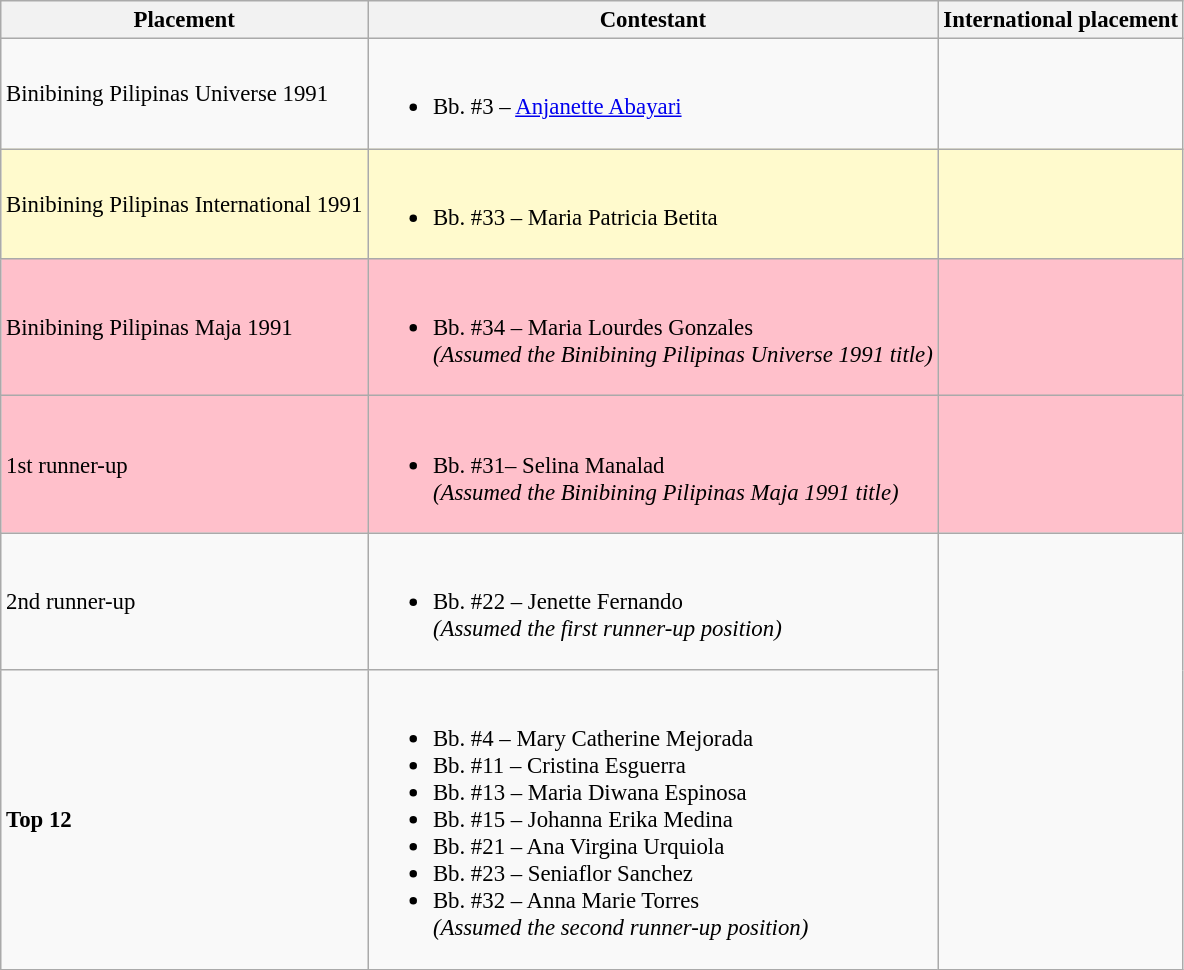<table class="wikitable sortable" style="font-size: 95%;">
<tr>
<th>Placement</th>
<th>Contestant</th>
<th>International placement</th>
</tr>
<tr>
<td>Binibining Pilipinas Universe 1991</td>
<td><br><ul><li>Bb. #3 – <a href='#'>Anjanette Abayari</a></li></ul></td>
<td></td>
</tr>
<tr>
<td style="background:#FFFACD;">Binibining Pilipinas International 1991</td>
<td style="background:#FFFACD;"><br><ul><li>Bb. #33 – Maria Patricia Betita</li></ul></td>
<td style="background:#FFFACD;"></td>
</tr>
<tr>
<td style="background:pink;">Binibining Pilipinas Maja 1991</td>
<td style="background:pink;"><br><ul><li>Bb. #34 – Maria Lourdes Gonzales<br><em>(Assumed the Binibining Pilipinas Universe 1991 title)</em></li></ul></td>
<td style="background:pink;"></td>
</tr>
<tr>
<td style="background:pink;">1st runner-up</td>
<td style="background:pink;"><br><ul><li>Bb. #31– Selina Manalad<br><em>(Assumed the Binibining Pilipinas Maja 1991 title)</em></li></ul></td>
<td style="background:pink;"></td>
</tr>
<tr>
<td>2nd runner-up</td>
<td><br><ul><li>Bb. #22 – Jenette Fernando<br><em>(Assumed the first runner-up position)</em></li></ul></td>
<td rowspan="2"></td>
</tr>
<tr>
<td><strong>Top 12</strong></td>
<td><br><ul><li>Bb. #4 – Mary Catherine Mejorada</li><li>Bb. #11 – Cristina Esguerra</li><li>Bb. #13 – Maria Diwana Espinosa</li><li>Bb. #15 – Johanna Erika Medina</li><li>Bb. #21 – Ana Virgina Urquiola</li><li>Bb. #23 – Seniaflor Sanchez</li><li>Bb. #32 – Anna Marie Torres<br><em>(Assumed the second runner-up position)</em></li></ul></td>
</tr>
</table>
